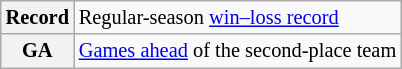<table class="wikitable plainrowheaders" style="font-size:85%">
<tr>
<th scope="row" style="text-align:center"><strong>Record</strong></th>
<td>Regular-season <a href='#'>win–loss record</a></td>
</tr>
<tr>
<th scope="row" style="text-align:center"><strong>GA</strong></th>
<td><a href='#'>Games ahead</a> of the second-place team</td>
</tr>
</table>
